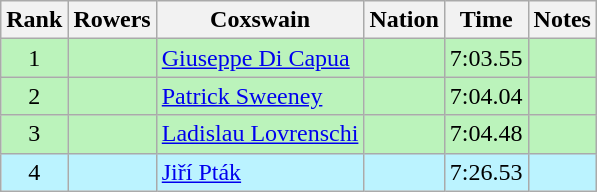<table class="wikitable sortable" style="text-align:center">
<tr>
<th>Rank</th>
<th>Rowers</th>
<th>Coxswain</th>
<th>Nation</th>
<th>Time</th>
<th>Notes</th>
</tr>
<tr bgcolor=bbf3bb>
<td>1</td>
<td align=left data-sort-value="Abbagnale, Carmine"></td>
<td align=left data-sort-value="Di Capua, Giuseppe"><a href='#'>Giuseppe Di Capua</a></td>
<td align=left></td>
<td>7:03.55</td>
<td></td>
</tr>
<tr bgcolor=bbf3bb>
<td>2</td>
<td align=left data-sort-value="Holmes, Andy"></td>
<td align=left data-sort-value="Sweeney, Patrick"><a href='#'>Patrick Sweeney</a></td>
<td align=left></td>
<td>7:04.04</td>
<td></td>
</tr>
<tr bgcolor=bbf3bb>
<td>3</td>
<td align=left data-sort-value="Popescu, Dimitrie"></td>
<td align=left data-sort-value="Lovrenschi, Ladislau"><a href='#'>Ladislau Lovrenschi</a></td>
<td align=left></td>
<td>7:04.48</td>
<td></td>
</tr>
<tr bgcolor=bbf3ff>
<td>4</td>
<td align=left data-sort-value="Kabrhel, Jan"></td>
<td align=left data-sort-value="Pták, Jiří"><a href='#'>Jiří Pták</a></td>
<td align=left></td>
<td>7:26.53</td>
<td></td>
</tr>
</table>
